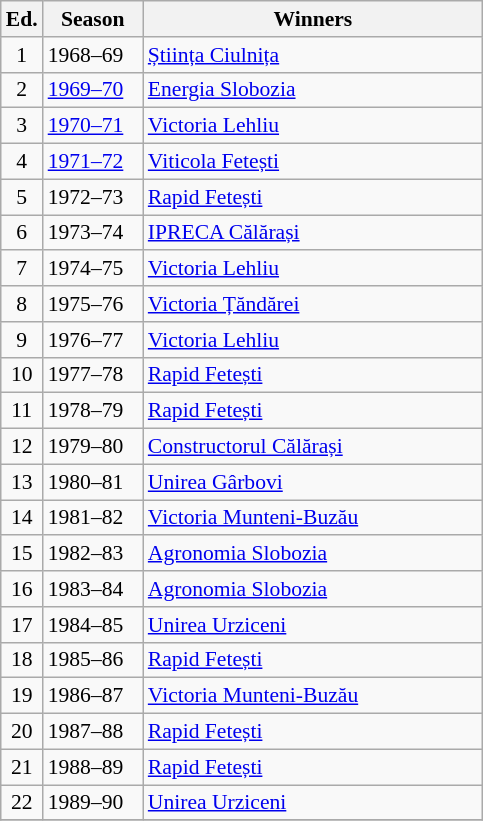<table class="wikitable" style="font-size:90%">
<tr>
<th><abbr>Ed.</abbr></th>
<th width="60">Season</th>
<th width="220">Winners</th>
</tr>
<tr>
<td align=center>1</td>
<td>1968–69</td>
<td><a href='#'>Știința Ciulnița</a></td>
</tr>
<tr>
<td align=center>2</td>
<td><a href='#'>1969–70</a></td>
<td><a href='#'>Energia Slobozia</a></td>
</tr>
<tr>
<td align=center>3</td>
<td><a href='#'>1970–71</a></td>
<td><a href='#'>Victoria Lehliu</a></td>
</tr>
<tr>
<td align=center>4</td>
<td><a href='#'>1971–72</a></td>
<td><a href='#'>Viticola Fetești</a></td>
</tr>
<tr>
<td align=center>5</td>
<td>1972–73</td>
<td><a href='#'>Rapid Fetești</a></td>
</tr>
<tr>
<td align=center>6</td>
<td>1973–74</td>
<td><a href='#'>IPRECA Călărași</a></td>
</tr>
<tr>
<td align=center>7</td>
<td>1974–75</td>
<td><a href='#'>Victoria Lehliu</a></td>
</tr>
<tr>
<td align=center>8</td>
<td>1975–76</td>
<td><a href='#'>Victoria Țăndărei</a></td>
</tr>
<tr>
<td align=center>9</td>
<td>1976–77</td>
<td><a href='#'>Victoria Lehliu</a></td>
</tr>
<tr>
<td align=center>10</td>
<td>1977–78</td>
<td><a href='#'>Rapid Fetești</a></td>
</tr>
<tr>
<td align=center>11</td>
<td>1978–79</td>
<td><a href='#'>Rapid Fetești</a></td>
</tr>
<tr>
<td align=center>12</td>
<td>1979–80</td>
<td><a href='#'>Constructorul Călărași</a></td>
</tr>
<tr>
<td align=center>13</td>
<td>1980–81</td>
<td><a href='#'>Unirea Gârbovi</a></td>
</tr>
<tr>
<td align=center>14</td>
<td>1981–82</td>
<td><a href='#'>Victoria Munteni-Buzău</a></td>
</tr>
<tr>
<td align=center>15</td>
<td>1982–83</td>
<td><a href='#'>Agronomia Slobozia</a></td>
</tr>
<tr>
<td align=center>16</td>
<td>1983–84</td>
<td><a href='#'>Agronomia Slobozia</a></td>
</tr>
<tr>
<td align=center>17</td>
<td>1984–85</td>
<td><a href='#'>Unirea Urziceni</a></td>
</tr>
<tr>
<td align=center>18</td>
<td>1985–86</td>
<td><a href='#'>Rapid Fetești</a></td>
</tr>
<tr>
<td align=center>19</td>
<td>1986–87</td>
<td><a href='#'>Victoria Munteni-Buzău</a></td>
</tr>
<tr>
<td align=center>20</td>
<td>1987–88</td>
<td><a href='#'>Rapid Fetești</a></td>
</tr>
<tr>
<td align=center>21</td>
<td>1988–89</td>
<td><a href='#'>Rapid Fetești</a></td>
</tr>
<tr>
<td align=center>22</td>
<td>1989–90</td>
<td><a href='#'>Unirea Urziceni</a></td>
</tr>
<tr>
</tr>
</table>
